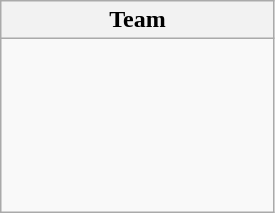<table class="wikitable">
<tr>
<th width=175px>Team</th>
</tr>
<tr>
<td><br><br>
<br>
<br>
<br>
<br>
</td>
</tr>
</table>
